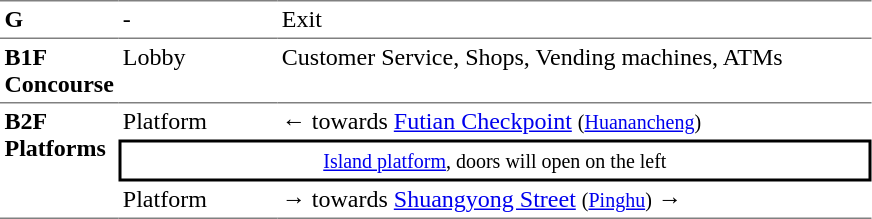<table table border=0 cellspacing=0 cellpadding=3>
<tr>
<td style="border-top:solid 1px gray;" width=50 valign=top><strong>G</strong></td>
<td style="border-top:solid 1px gray;" width=100 valign=top>-</td>
<td style="border-top:solid 1px gray;" width=390 valign=top>Exit</td>
</tr>
<tr>
<td style="border-bottom:solid 1px gray; border-top:solid 1px gray;" valign=top width=50><strong>B1F<br>Concourse</strong></td>
<td style="border-bottom:solid 1px gray; border-top:solid 1px gray;" valign=top width=100>Lobby</td>
<td style="border-bottom:solid 1px gray; border-top:solid 1px gray;" valign=top width=390>Customer Service, Shops, Vending machines, ATMs</td>
</tr>
<tr>
<td style="border-bottom:solid 1px gray;" rowspan=4 valign=top><strong>B2F<br>Platforms</strong></td>
<td>Platform</td>
<td>←  towards <a href='#'>Futian Checkpoint</a> <small>(<a href='#'>Huanancheng</a>)</small></td>
</tr>
<tr>
<td style="border-right:solid 2px black;border-left:solid 2px black;border-top:solid 2px black;border-bottom:solid 2px black;text-align:center;" colspan=2><small><a href='#'>Island platform</a>, doors will open on the left</small></td>
</tr>
<tr>
<td style="border-bottom:solid 1px gray;">Platform</td>
<td style="border-bottom:solid 1px gray;"><span>→</span>  towards <a href='#'>Shuangyong Street</a> <small>(<a href='#'>Pinghu</a>)</small> →</td>
</tr>
</table>
